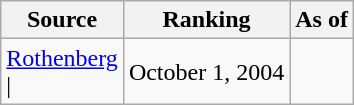<table class="wikitable" style="text-align:center">
<tr>
<th>Source</th>
<th>Ranking</th>
<th>As of</th>
</tr>
<tr>
<td align=left><a href='#'>Rothenberg</a><br>| </td>
<td>October 1, 2004</td>
</tr>
</table>
